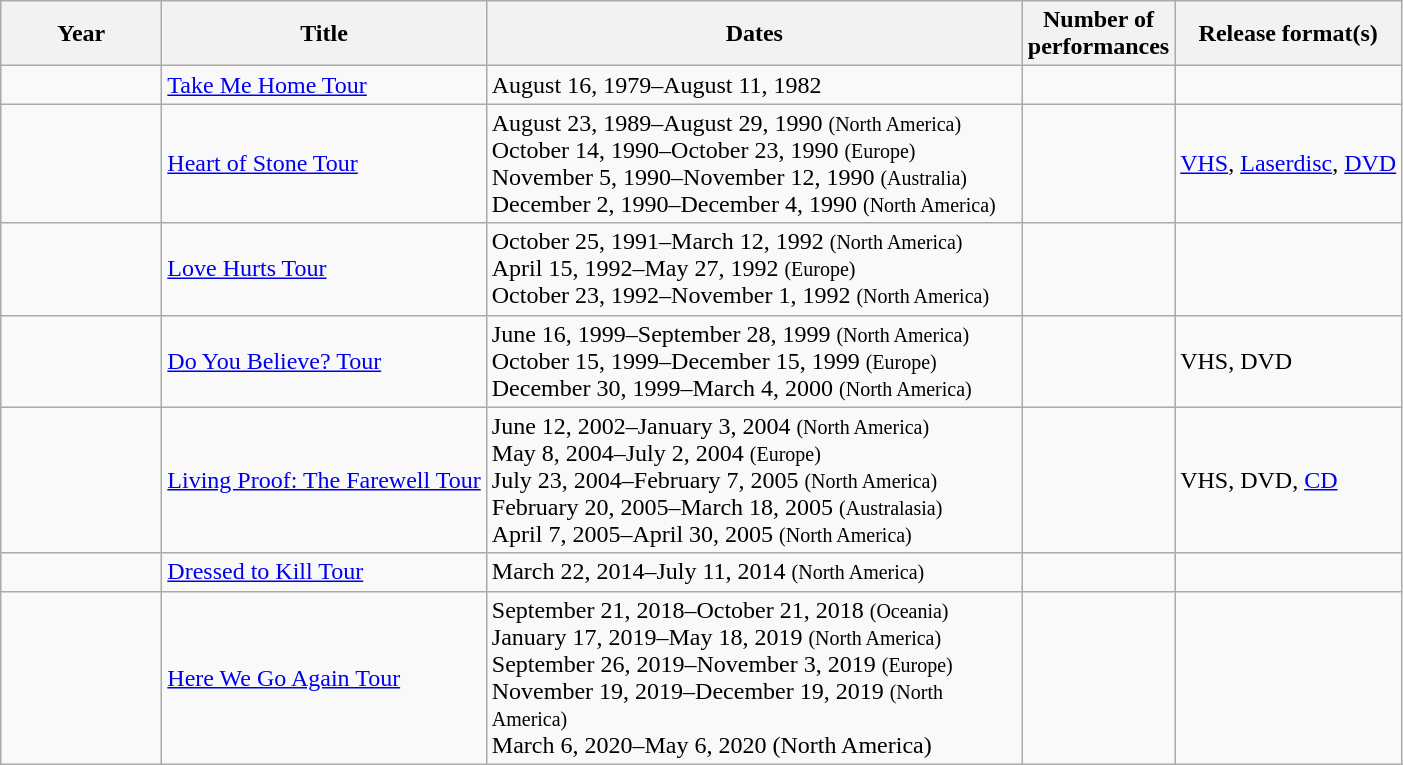<table class="wikitable">
<tr>
<th>Year</th>
<th>Title</th>
<th width="350px">Dates</th>
<th>Number of<br>performances</th>
<th>Release format(s)</th>
</tr>
<tr>
<td width=100></td>
<td><a href='#'>Take Me Home Tour</a></td>
<td>August 16, 1979–August 11, 1982</td>
<td></td>
<td></td>
</tr>
<tr>
<td width=100></td>
<td><a href='#'>Heart of Stone Tour</a></td>
<td>August 23, 1989–August 29, 1990 <small>(North America)</small><br>October 14, 1990–October 23, 1990 <small>(Europe)</small><br>November 5, 1990–November 12, 1990 <small>(Australia)</small><br>December 2, 1990–December 4, 1990 <small>(North America)</small></td>
<td></td>
<td><a href='#'>VHS</a>, <a href='#'>Laserdisc</a>, <a href='#'>DVD</a></td>
</tr>
<tr>
<td width=100></td>
<td><a href='#'>Love Hurts Tour</a></td>
<td>October 25, 1991–March 12, 1992 <small>(North America)</small><br>April 15, 1992–May 27, 1992 <small>(Europe)</small><br>October 23, 1992–November 1, 1992 <small>(North America)</small></td>
<td></td>
<td></td>
</tr>
<tr>
<td width=100></td>
<td><a href='#'>Do You Believe? Tour</a></td>
<td>June 16, 1999–September 28, 1999 <small>(North America)</small><br>October 15, 1999–December 15, 1999 <small>(Europe)</small><br>December 30, 1999–March 4, 2000 <small>(North America)</small><br></td>
<td></td>
<td>VHS, DVD</td>
</tr>
<tr>
<td width=100></td>
<td><a href='#'>Living Proof: The Farewell Tour</a></td>
<td>June 12, 2002–January 3, 2004 <small>(North America)</small><br>May 8, 2004–July 2, 2004 <small>(Europe)</small><br>July 23, 2004–February 7, 2005 <small>(North America)</small><br>February 20, 2005–March 18, 2005 <small>(Australasia)</small><br>April 7, 2005–April 30, 2005 <small>(North America)</small></td>
<td></td>
<td>VHS, DVD, <a href='#'>CD</a></td>
</tr>
<tr>
<td width=100></td>
<td><a href='#'>Dressed to Kill Tour</a></td>
<td>March 22, 2014–July 11, 2014 <small>(North America)</small></td>
<td></td>
<td></td>
</tr>
<tr>
<td width=100></td>
<td><a href='#'>Here We Go Again Tour</a></td>
<td>September 21, 2018–October 21, 2018 <small>(Oceania)</small><br>January 17, 2019–May 18, 2019 <small>(North America)</small><br>September 26, 2019–November 3, 2019 <small>(Europe)</small><br>November 19, 2019–December 19, 2019 <small>(North America)</small><br>March 6, 2020–May 6, 2020 (North America)</td>
<td></td>
<td></td>
</tr>
</table>
